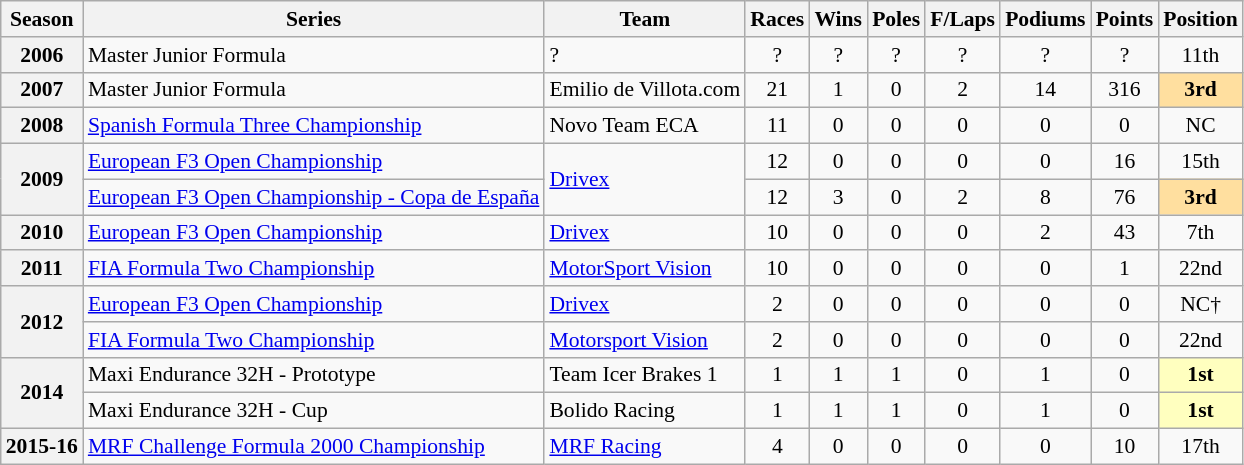<table class="wikitable" style="font-size: 90%; text-align:center">
<tr>
<th>Season</th>
<th>Series</th>
<th>Team</th>
<th>Races</th>
<th>Wins</th>
<th>Poles</th>
<th>F/Laps</th>
<th>Podiums</th>
<th>Points</th>
<th>Position</th>
</tr>
<tr>
<th>2006</th>
<td align=left>Master Junior Formula</td>
<td align=left>?</td>
<td>?</td>
<td>?</td>
<td>?</td>
<td>?</td>
<td>?</td>
<td>?</td>
<td>11th</td>
</tr>
<tr>
<th>2007</th>
<td align=left>Master Junior Formula</td>
<td align=left>Emilio de Villota.com</td>
<td>21</td>
<td>1</td>
<td>0</td>
<td>2</td>
<td>14</td>
<td>316</td>
<td style="background:#FFDF9F;"><strong>3rd</strong></td>
</tr>
<tr>
<th>2008</th>
<td align=left><a href='#'>Spanish Formula Three Championship</a></td>
<td align=left>Novo Team ECA</td>
<td>11</td>
<td>0</td>
<td>0</td>
<td>0</td>
<td>0</td>
<td>0</td>
<td>NC</td>
</tr>
<tr>
<th rowspan=2>2009</th>
<td align=left><a href='#'>European F3 Open Championship</a></td>
<td rowspan="2" align="left"><a href='#'>Drivex</a></td>
<td>12</td>
<td>0</td>
<td>0</td>
<td>0</td>
<td>0</td>
<td>16</td>
<td>15th</td>
</tr>
<tr>
<td align=left><a href='#'>European F3 Open Championship - Copa de España</a></td>
<td>12</td>
<td>3</td>
<td>0</td>
<td>2</td>
<td>8</td>
<td>76</td>
<td style="background:#FFDF9F;"><strong>3rd</strong></td>
</tr>
<tr>
<th>2010</th>
<td align=left><a href='#'>European F3 Open Championship</a></td>
<td align=left><a href='#'>Drivex</a></td>
<td>10</td>
<td>0</td>
<td>0</td>
<td>0</td>
<td>2</td>
<td>43</td>
<td>7th</td>
</tr>
<tr>
<th>2011</th>
<td align=left><a href='#'>FIA Formula Two Championship</a></td>
<td align=left><a href='#'>MotorSport Vision</a></td>
<td>10</td>
<td>0</td>
<td>0</td>
<td>0</td>
<td>0</td>
<td>1</td>
<td>22nd</td>
</tr>
<tr>
<th rowspan="2">2012</th>
<td align="left"><a href='#'>European F3 Open Championship</a></td>
<td align="left"><a href='#'>Drivex</a></td>
<td>2</td>
<td>0</td>
<td>0</td>
<td>0</td>
<td>0</td>
<td>0</td>
<td>NC†</td>
</tr>
<tr>
<td align="left"><a href='#'>FIA Formula Two Championship</a></td>
<td align="left"><a href='#'>Motorsport Vision</a></td>
<td>2</td>
<td>0</td>
<td>0</td>
<td>0</td>
<td>0</td>
<td>0</td>
<td>22nd</td>
</tr>
<tr>
<th rowspan="2">2014</th>
<td align="left">Maxi Endurance 32H - Prototype</td>
<td align="left">Team Icer Brakes 1</td>
<td>1</td>
<td>1</td>
<td>1</td>
<td>0</td>
<td>1</td>
<td>0</td>
<td style="background:#ffffbf;"><strong>1st</strong></td>
</tr>
<tr>
<td align="left">Maxi Endurance 32H - Cup</td>
<td align="left">Bolido Racing</td>
<td>1</td>
<td>1</td>
<td>1</td>
<td>0</td>
<td>1</td>
<td>0</td>
<td style="background:#ffffbf;"><strong>1st</strong></td>
</tr>
<tr>
<th>2015-16</th>
<td align="left"><a href='#'>MRF Challenge Formula 2000 Championship</a></td>
<td align="left"><a href='#'>MRF Racing</a></td>
<td>4</td>
<td>0</td>
<td>0</td>
<td>0</td>
<td>0</td>
<td>10</td>
<td>17th</td>
</tr>
</table>
